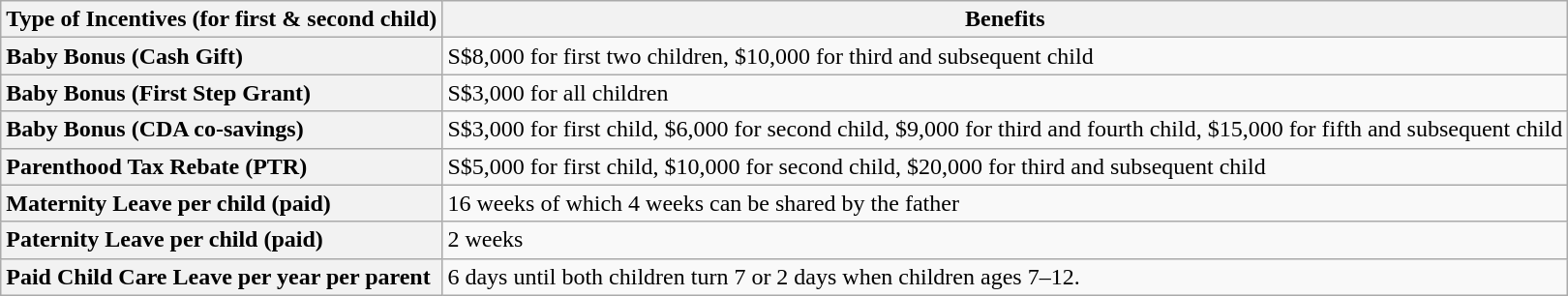<table class="wikitable" style="text-align:left;">
<tr>
<th scope="col">Type of Incentives (for first & second child)</th>
<th scope="col">Benefits</th>
</tr>
<tr>
<th scope="row" style="text-align: left">Baby Bonus (Cash Gift)</th>
<td>S$8,000 for first two children, $10,000 for third and subsequent child</td>
</tr>
<tr>
<th scope="row" style="text-align: left">Baby Bonus (First Step Grant)</th>
<td>S$3,000 for all children</td>
</tr>
<tr>
<th scope="row" style="text-align: left">Baby Bonus (CDA co-savings)</th>
<td>S$3,000 for first child, $6,000 for second child, $9,000 for third and fourth child, $15,000 for fifth and subsequent child</td>
</tr>
<tr>
<th scope="row" style="text-align: left">Parenthood Tax Rebate (PTR)</th>
<td>S$5,000 for first child, $10,000 for second child, $20,000 for third and subsequent child</td>
</tr>
<tr>
<th scope="row" style="text-align: left">Maternity Leave per child (paid)</th>
<td>16 weeks of which 4 weeks can be shared by the father</td>
</tr>
<tr>
<th scope="row" style="text-align: left">Paternity Leave per child (paid)</th>
<td>2 weeks</td>
</tr>
<tr>
<th scope="row" style="text-align: left">Paid Child Care Leave per year per parent</th>
<td>6 days until both children turn 7 or 2 days when children ages 7–12.</td>
</tr>
</table>
